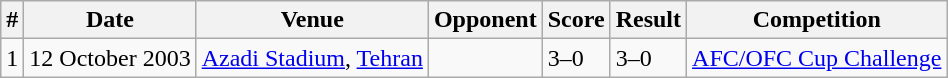<table class="wikitable">
<tr>
<th>#</th>
<th>Date</th>
<th>Venue</th>
<th>Opponent</th>
<th>Score</th>
<th>Result</th>
<th>Competition</th>
</tr>
<tr>
<td>1</td>
<td>12 October 2003</td>
<td><a href='#'>Azadi Stadium</a>, <a href='#'>Tehran</a></td>
<td></td>
<td>3–0</td>
<td>3–0</td>
<td><a href='#'>AFC/OFC Cup Challenge</a></td>
</tr>
</table>
